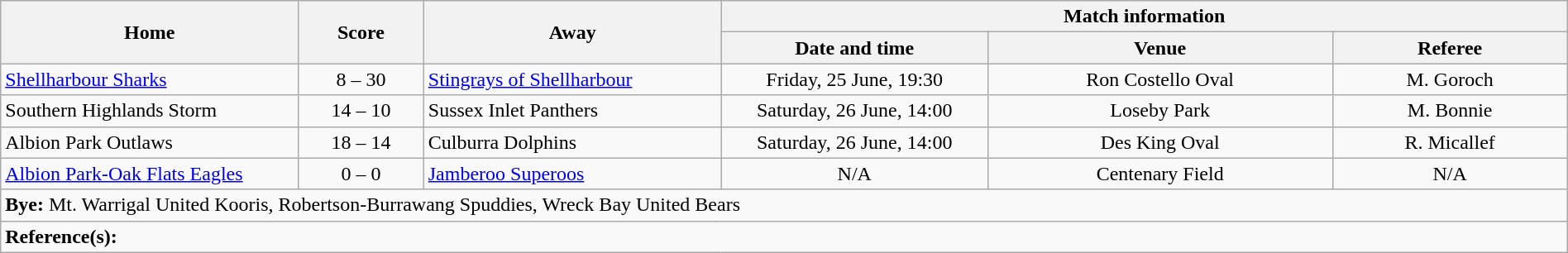<table class="wikitable" width="100% text-align:center;">
<tr>
<th rowspan="2" width="19%">Home</th>
<th rowspan="2" width="8%">Score</th>
<th rowspan="2" width="19%">Away</th>
<th colspan="3">Match information</th>
</tr>
<tr bgcolor="#CCCCCC">
<th width="17%">Date and time</th>
<th width="22%">Venue</th>
<th>Referee</th>
</tr>
<tr>
<td> <a href='#'>Shellharbour Sharks</a></td>
<td style="text-align:center;">8 – 30</td>
<td> <a href='#'>Stingrays of Shellharbour</a></td>
<td style="text-align:center;">Friday, 25 June, 19:30</td>
<td style="text-align:center;">Ron Costello Oval</td>
<td style="text-align:center;">M. Goroch</td>
</tr>
<tr>
<td> Southern Highlands Storm</td>
<td style="text-align:center;">14 – 10</td>
<td> Sussex Inlet Panthers</td>
<td style="text-align:center;">Saturday, 26 June, 14:00</td>
<td style="text-align:center;">Loseby Park</td>
<td style="text-align:center;">M. Bonnie</td>
</tr>
<tr>
<td> Albion Park Outlaws</td>
<td style="text-align:center;">18 – 14</td>
<td> Culburra Dolphins</td>
<td style="text-align:center;">Saturday, 26 June, 14:00</td>
<td style="text-align:center;">Des King Oval</td>
<td style="text-align:center;">R. Micallef</td>
</tr>
<tr>
<td> <a href='#'>Albion Park-Oak Flats Eagles</a></td>
<td style="text-align:center;">0 – 0</td>
<td> <a href='#'>Jamberoo Superoos</a></td>
<td style="text-align:center;">N/A</td>
<td style="text-align:center;">Centenary Field</td>
<td style="text-align:center;">N/A</td>
</tr>
<tr>
<td colspan="6" align="centre"><strong>Bye:</strong>  Mt. Warrigal United Kooris,  Robertson-Burrawang Spuddies,  Wreck Bay United Bears</td>
</tr>
<tr>
<td colspan="6"><strong>Reference(s):</strong> </td>
</tr>
</table>
